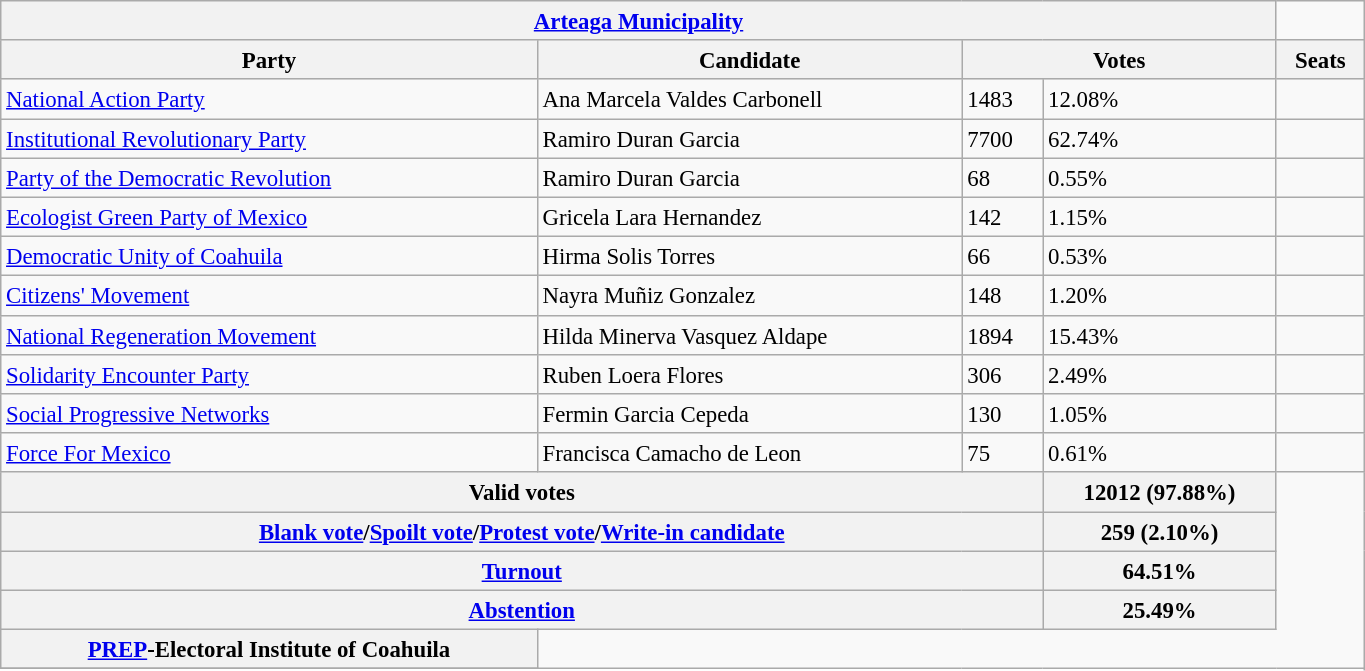<table class="wikitable collapsible collapsed" style="font-size:95%; width:72%; line-height:126%; margin-bottom:0">
<tr>
<th Colspan = 4><strong><a href='#'>Arteaga Municipality</a></strong></th>
</tr>
<tr style="background:#efefef;">
<th Colspan = 1><strong>Party</strong></th>
<th Colspan = 1><strong>Candidate</strong></th>
<th Colspan = 2><strong>Votes</strong></th>
<th Colspan = 1><strong>Seats</strong></th>
</tr>
<tr>
<td> <a href='#'>National Action Party</a></td>
<td>Ana Marcela Valdes Carbonell</td>
<td>1483</td>
<td>12.08%</td>
<td></td>
</tr>
<tr>
<td> <a href='#'>Institutional Revolutionary Party</a></td>
<td>Ramiro Duran Garcia</td>
<td>7700</td>
<td>62.74%</td>
<td></td>
</tr>
<tr>
<td> <a href='#'>Party of the Democratic Revolution</a></td>
<td>Ramiro Duran Garcia</td>
<td>68</td>
<td>0.55%</td>
<td></td>
</tr>
<tr>
<td> <a href='#'>Ecologist Green Party of Mexico</a></td>
<td>Gricela Lara Hernandez</td>
<td>142</td>
<td>1.15%</td>
<td></td>
</tr>
<tr>
<td><a href='#'>Democratic Unity of Coahuila</a></td>
<td>Hirma Solis Torres</td>
<td>66</td>
<td>0.53%</td>
<td></td>
</tr>
<tr>
<td> <a href='#'>Citizens' Movement</a></td>
<td>Nayra Muñiz Gonzalez</td>
<td>148</td>
<td>1.20%</td>
<td></td>
</tr>
<tr>
<td> <a href='#'>National Regeneration Movement</a></td>
<td>Hilda Minerva Vasquez Aldape</td>
<td>1894</td>
<td>15.43%</td>
<td></td>
</tr>
<tr>
<td> <a href='#'>Solidarity Encounter Party</a></td>
<td>Ruben Loera Flores</td>
<td>306</td>
<td>2.49%</td>
<td></td>
</tr>
<tr>
<td><a href='#'>Social Progressive Networks</a></td>
<td>Fermin Garcia Cepeda</td>
<td>130</td>
<td>1.05%</td>
<td></td>
</tr>
<tr>
<td><a href='#'>Force For Mexico</a></td>
<td>Francisca Camacho de Leon</td>
<td>75</td>
<td>0.61%</td>
<td></td>
</tr>
<tr>
<th Colspan = 3><strong>Valid votes</strong></th>
<th>12012 (97.88%)</th>
</tr>
<tr>
<th Colspan = 3><strong><a href='#'>Blank vote</a>/<a href='#'>Spoilt vote</a>/<a href='#'>Protest vote</a>/<a href='#'>Write-in candidate</a></strong></th>
<th>259 (2.10%)</th>
</tr>
<tr>
<th Colspan = 3><strong><a href='#'>Turnout</a></strong></th>
<th>64.51%</th>
</tr>
<tr>
<th Colspan = 3><strong><a href='#'>Abstention</a></strong></th>
<th>25.49%</th>
</tr>
<tr>
<th Colspan =><a href='#'>PREP</a>-Electoral Institute of Coahuila</th>
</tr>
<tr>
</tr>
</table>
